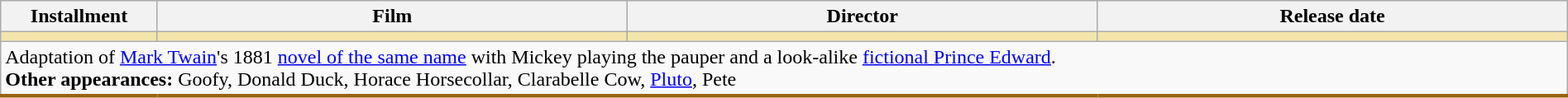<table class="wikitable" width="100%">
<tr>
<th width="10%">Installment</th>
<th width="30%">Film</th>
<th width="30%">Director</th>
<th width="30%">Release date</th>
</tr>
<tr>
<td style="background-color: #F3E5AB"></td>
<td style="background-color: #F3E5AB"></td>
<td style="background-color: #F3E5AB"></td>
<td style="background-color: #F3E5AB"></td>
</tr>
<tr style="border-bottom: 3px solid #996515;">
<td colspan="4">Adaptation of <a href='#'>Mark Twain</a>'s 1881 <a href='#'>novel of the same name</a> with Mickey playing the pauper and a look-alike <a href='#'>fictional Prince Edward</a>.<br><strong>Other appearances:</strong> Goofy, Donald Duck, Horace Horsecollar, Clarabelle Cow, <a href='#'>Pluto</a>, Pete</td>
</tr>
</table>
